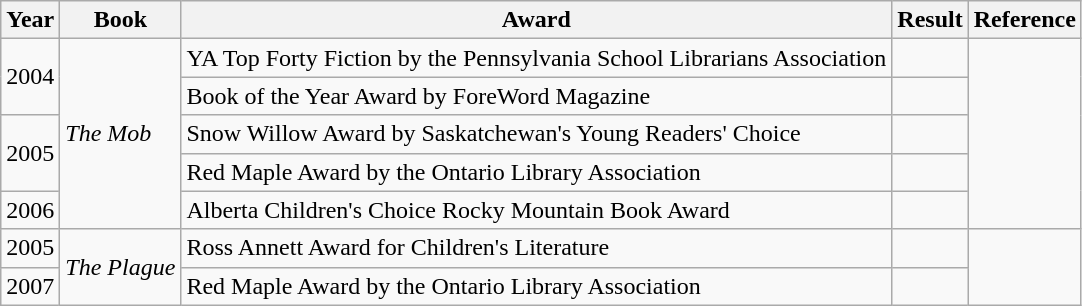<table class="wikitable">
<tr>
<th>Year</th>
<th>Book</th>
<th>Award</th>
<th>Result</th>
<th>Reference</th>
</tr>
<tr>
<td rowspan="2">2004</td>
<td rowspan="5"><em>The Mob</em></td>
<td>YA Top Forty Fiction by the Pennsylvania School Librarians Association</td>
<td></td>
<td rowspan="5"></td>
</tr>
<tr>
<td>Book of the Year Award by ForeWord Magazine</td>
<td></td>
</tr>
<tr>
<td rowspan="2">2005</td>
<td>Snow Willow Award by Saskatchewan's Young Readers' Choice</td>
<td></td>
</tr>
<tr>
<td>Red Maple Award by the Ontario Library Association</td>
<td></td>
</tr>
<tr>
<td>2006</td>
<td>Alberta Children's Choice Rocky Mountain Book Award</td>
<td></td>
</tr>
<tr>
<td>2005</td>
<td rowspan="2"><em>The Plague</em></td>
<td>Ross Annett Award for Children's Literature</td>
<td></td>
<td rowspan="2"></td>
</tr>
<tr>
<td>2007</td>
<td>Red Maple Award by the Ontario Library Association</td>
<td></td>
</tr>
</table>
